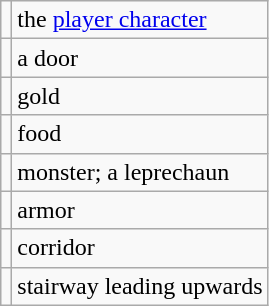<table class="wikitable">
<tr>
<td></td>
<td>the <a href='#'>player character</a></td>
</tr>
<tr>
<td></td>
<td>a door</td>
</tr>
<tr>
<td></td>
<td>gold</td>
</tr>
<tr>
<td></td>
<td>food</td>
</tr>
<tr>
<td></td>
<td>monster; a leprechaun</td>
</tr>
<tr>
<td></td>
<td>armor</td>
</tr>
<tr>
<td></td>
<td>corridor</td>
</tr>
<tr>
<td></td>
<td>stairway leading upwards</td>
</tr>
</table>
